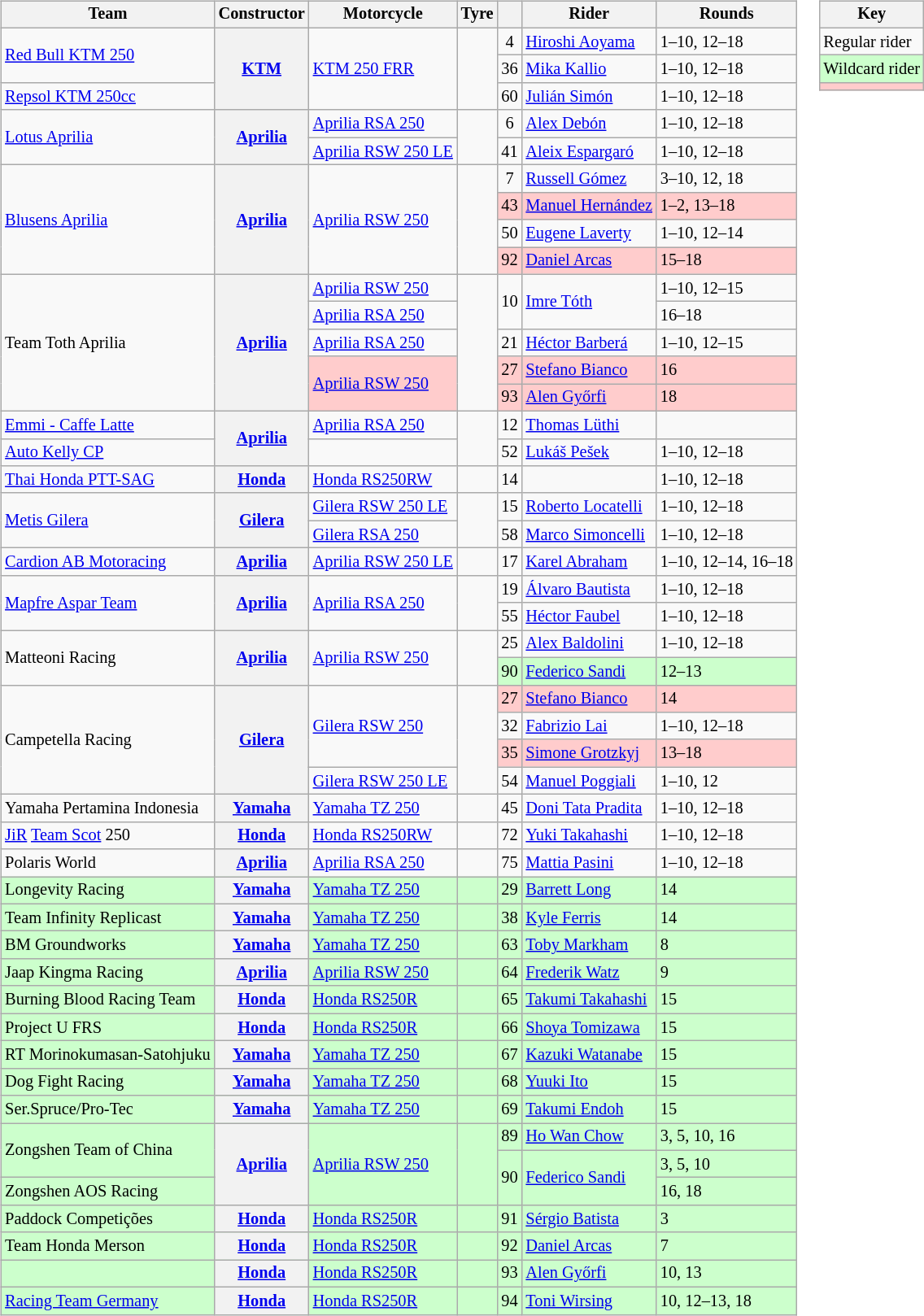<table>
<tr>
<td><br><table class="wikitable" style="font-size:85%">
<tr>
<th>Team</th>
<th>Constructor</th>
<th>Motorcycle</th>
<th>Tyre</th>
<th></th>
<th>Rider</th>
<th>Rounds</th>
</tr>
<tr>
<td rowspan=2><a href='#'>Red Bull KTM 250</a></td>
<th rowspan=3><a href='#'>KTM</a></th>
<td rowspan=3><a href='#'>KTM 250 FRR</a></td>
<td align=center rowspan=3></td>
<td align=center>4</td>
<td> <a href='#'>Hiroshi Aoyama</a></td>
<td>1–10, 12–18</td>
</tr>
<tr>
<td align=center>36</td>
<td> <a href='#'>Mika Kallio</a></td>
<td>1–10, 12–18</td>
</tr>
<tr>
<td><a href='#'>Repsol KTM 250cc</a></td>
<td align=center>60</td>
<td> <a href='#'>Julián Simón</a></td>
<td>1–10, 12–18</td>
</tr>
<tr>
<td rowspan=2><a href='#'>Lotus Aprilia</a></td>
<th rowspan=2><a href='#'>Aprilia</a></th>
<td><a href='#'>Aprilia RSA 250</a></td>
<td align=center rowspan=2></td>
<td align=center>6</td>
<td> <a href='#'>Alex Debón</a></td>
<td>1–10, 12–18</td>
</tr>
<tr>
<td><a href='#'>Aprilia RSW 250 LE</a></td>
<td align=center>41</td>
<td> <a href='#'>Aleix Espargaró</a></td>
<td>1–10, 12–18</td>
</tr>
<tr>
<td rowspan=4><a href='#'>Blusens Aprilia</a></td>
<th rowspan=4><a href='#'>Aprilia</a></th>
<td rowspan=4><a href='#'>Aprilia RSW 250</a></td>
<td align=center rowspan=4></td>
<td align=center>7</td>
<td> <a href='#'>Russell Gómez</a></td>
<td>3–10, 12, 18</td>
</tr>
<tr style="background:#fcc;">
<td align=center>43</td>
<td> <a href='#'>Manuel Hernández</a></td>
<td>1–2, 13–18</td>
</tr>
<tr>
<td align=center>50</td>
<td> <a href='#'>Eugene Laverty</a></td>
<td>1–10, 12–14</td>
</tr>
<tr style="background:#fcc;">
<td align=center>92</td>
<td> <a href='#'>Daniel Arcas</a></td>
<td>15–18</td>
</tr>
<tr>
<td rowspan=5>Team Toth Aprilia</td>
<th rowspan=5><a href='#'>Aprilia</a></th>
<td><a href='#'>Aprilia RSW 250</a></td>
<td align=center rowspan=5></td>
<td align=center rowspan=2>10</td>
<td rowspan=2> <a href='#'>Imre Tóth</a></td>
<td>1–10, 12–15</td>
</tr>
<tr>
<td><a href='#'>Aprilia RSA 250</a></td>
<td>16–18</td>
</tr>
<tr>
<td><a href='#'>Aprilia RSA 250</a></td>
<td align=center>21</td>
<td> <a href='#'>Héctor Barberá</a></td>
<td>1–10, 12–15</td>
</tr>
<tr style="background:#fcc;">
<td rowspan=2><a href='#'>Aprilia RSW 250</a></td>
<td align=center>27</td>
<td> <a href='#'>Stefano Bianco</a></td>
<td>16</td>
</tr>
<tr style="background:#fcc;">
<td align=center>93</td>
<td> <a href='#'>Alen Győrfi</a></td>
<td>18</td>
</tr>
<tr>
<td><a href='#'>Emmi - Caffe Latte</a></td>
<th rowspan=2><a href='#'>Aprilia</a></th>
<td><a href='#'>Aprilia RSA 250</a></td>
<td align=center rowspan=2></td>
<td align=center>12</td>
<td> <a href='#'>Thomas Lüthi</a></td>
<td></td>
</tr>
<tr>
<td><a href='#'>Auto Kelly CP</a></td>
<td></td>
<td align=center>52</td>
<td> <a href='#'>Lukáš Pešek</a></td>
<td>1–10, 12–18</td>
</tr>
<tr>
<td><a href='#'>Thai Honda PTT-SAG</a></td>
<th><a href='#'>Honda</a></th>
<td><a href='#'>Honda RS250RW</a></td>
<td align=center></td>
<td align=center>14</td>
<td></td>
<td>1–10, 12–18</td>
</tr>
<tr>
<td rowspan=2><a href='#'>Metis Gilera</a></td>
<th rowspan=2><a href='#'>Gilera</a></th>
<td><a href='#'>Gilera RSW 250 LE</a></td>
<td align=center rowspan=2></td>
<td align=center>15</td>
<td> <a href='#'>Roberto Locatelli</a></td>
<td>1–10, 12–18</td>
</tr>
<tr>
<td><a href='#'>Gilera RSA 250</a></td>
<td align=center>58</td>
<td> <a href='#'>Marco Simoncelli</a></td>
<td>1–10, 12–18</td>
</tr>
<tr>
<td><a href='#'>Cardion AB Motoracing</a></td>
<th><a href='#'>Aprilia</a></th>
<td><a href='#'>Aprilia RSW 250 LE</a></td>
<td align=center></td>
<td align=center>17</td>
<td> <a href='#'>Karel Abraham</a></td>
<td>1–10, 12–14, 16–18</td>
</tr>
<tr>
<td rowspan=2><a href='#'>Mapfre Aspar Team</a></td>
<th rowspan=2><a href='#'>Aprilia</a></th>
<td rowspan=2><a href='#'>Aprilia RSA 250</a></td>
<td align=center rowspan=2></td>
<td align=center>19</td>
<td> <a href='#'>Álvaro Bautista</a></td>
<td>1–10, 12–18</td>
</tr>
<tr>
<td align=center>55</td>
<td> <a href='#'>Héctor Faubel</a></td>
<td>1–10, 12–18</td>
</tr>
<tr>
<td rowspan=2>Matteoni Racing</td>
<th rowspan=2><a href='#'>Aprilia</a></th>
<td rowspan=2><a href='#'>Aprilia RSW 250</a></td>
<td align=center rowspan=2></td>
<td align=center>25</td>
<td> <a href='#'>Alex Baldolini</a></td>
<td>1–10, 12–18</td>
</tr>
<tr style="background:#cfc;">
<td align=center>90</td>
<td> <a href='#'>Federico Sandi</a></td>
<td>12–13</td>
</tr>
<tr>
<td rowspan=4>Campetella Racing</td>
<th rowspan=4><a href='#'>Gilera</a></th>
<td rowspan=3><a href='#'>Gilera RSW 250</a></td>
<td align=center rowspan=4></td>
<td style="background:#fcc;" align=center>27</td>
<td style="background:#fcc;"> <a href='#'>Stefano Bianco</a></td>
<td style="background:#fcc;">14</td>
</tr>
<tr>
<td align=center>32</td>
<td> <a href='#'>Fabrizio Lai</a></td>
<td>1–10, 12–18</td>
</tr>
<tr style="background:#fcc;">
<td align=center>35</td>
<td> <a href='#'>Simone Grotzkyj</a></td>
<td>13–18</td>
</tr>
<tr>
<td><a href='#'>Gilera RSW 250 LE</a></td>
<td align=center>54</td>
<td> <a href='#'>Manuel Poggiali</a></td>
<td>1–10, 12</td>
</tr>
<tr>
<td>Yamaha Pertamina Indonesia</td>
<th><a href='#'>Yamaha</a></th>
<td><a href='#'>Yamaha TZ 250</a></td>
<td align=center></td>
<td align=center>45</td>
<td> <a href='#'>Doni Tata Pradita</a></td>
<td>1–10, 12–18</td>
</tr>
<tr>
<td><a href='#'>JiR</a> <a href='#'>Team Scot</a> 250</td>
<th><a href='#'>Honda</a></th>
<td><a href='#'>Honda RS250RW</a></td>
<td align=center></td>
<td align=center>72</td>
<td> <a href='#'>Yuki Takahashi</a></td>
<td>1–10, 12–18</td>
</tr>
<tr>
<td>Polaris World</td>
<th><a href='#'>Aprilia</a></th>
<td><a href='#'>Aprilia RSA 250</a></td>
<td align=center></td>
<td align=center>75</td>
<td> <a href='#'>Mattia Pasini</a></td>
<td>1–10, 12–18</td>
</tr>
<tr style="background:#cfc;">
<td>Longevity Racing</td>
<th><a href='#'>Yamaha</a></th>
<td><a href='#'>Yamaha TZ 250</a></td>
<td align=center></td>
<td align=center>29</td>
<td> <a href='#'>Barrett Long</a></td>
<td>14</td>
</tr>
<tr style="background:#cfc;">
<td>Team Infinity Replicast</td>
<th><a href='#'>Yamaha</a></th>
<td><a href='#'>Yamaha TZ 250</a></td>
<td align=center></td>
<td align=center>38</td>
<td> <a href='#'>Kyle Ferris</a></td>
<td>14</td>
</tr>
<tr style="background:#cfc;">
<td>BM Groundworks</td>
<th><a href='#'>Yamaha</a></th>
<td><a href='#'>Yamaha TZ 250</a></td>
<td align=center></td>
<td align=center>63</td>
<td> <a href='#'>Toby Markham</a></td>
<td>8</td>
</tr>
<tr style="background:#cfc;">
<td>Jaap Kingma Racing</td>
<th><a href='#'>Aprilia</a></th>
<td><a href='#'>Aprilia RSW 250</a></td>
<td align=center></td>
<td align=center>64</td>
<td> <a href='#'>Frederik Watz</a></td>
<td>9</td>
</tr>
<tr style="background:#cfc;">
<td>Burning Blood Racing Team</td>
<th><a href='#'>Honda</a></th>
<td><a href='#'>Honda RS250R</a></td>
<td align=center></td>
<td align=center>65</td>
<td> <a href='#'>Takumi Takahashi</a></td>
<td>15</td>
</tr>
<tr style="background:#cfc;">
<td>Project U FRS</td>
<th><a href='#'>Honda</a></th>
<td><a href='#'>Honda RS250R</a></td>
<td align=center></td>
<td align=center>66</td>
<td> <a href='#'>Shoya Tomizawa</a></td>
<td>15</td>
</tr>
<tr style="background:#cfc;">
<td>RT Morinokumasan-Satohjuku</td>
<th><a href='#'>Yamaha</a></th>
<td><a href='#'>Yamaha TZ 250</a></td>
<td align=center></td>
<td align=center>67</td>
<td> <a href='#'>Kazuki Watanabe</a></td>
<td>15</td>
</tr>
<tr style="background:#cfc;">
<td>Dog Fight Racing</td>
<th><a href='#'>Yamaha</a></th>
<td><a href='#'>Yamaha TZ 250</a></td>
<td align=center></td>
<td align=center>68</td>
<td> <a href='#'>Yuuki Ito</a></td>
<td>15</td>
</tr>
<tr style="background:#cfc;">
<td>Ser.Spruce/Pro-Tec</td>
<th><a href='#'>Yamaha</a></th>
<td><a href='#'>Yamaha TZ 250</a></td>
<td align=center></td>
<td align=center>69</td>
<td> <a href='#'>Takumi Endoh</a></td>
<td>15</td>
</tr>
<tr style="background:#cfc;">
<td rowspan=2>Zongshen Team of China</td>
<th rowspan=3><a href='#'>Aprilia</a></th>
<td rowspan=3><a href='#'>Aprilia RSW 250</a></td>
<td align=center rowspan=3></td>
<td align=center>89</td>
<td> <a href='#'>Ho Wan Chow</a></td>
<td>3, 5, 10, 16</td>
</tr>
<tr style="background:#cfc;">
<td rowspan="2" align=center>90</td>
<td rowspan=2> <a href='#'>Federico Sandi</a></td>
<td>3, 5, 10</td>
</tr>
<tr style="background:#cfc;">
<td>Zongshen AOS Racing</td>
<td>16, 18</td>
</tr>
<tr style="background:#cfc;">
<td>Paddock Competições</td>
<th><a href='#'>Honda</a></th>
<td><a href='#'>Honda RS250R</a></td>
<td align=center></td>
<td align=center>91</td>
<td> <a href='#'>Sérgio Batista</a></td>
<td>3</td>
</tr>
<tr style="background:#cfc;">
<td>Team Honda Merson</td>
<th><a href='#'>Honda</a></th>
<td><a href='#'>Honda RS250R</a></td>
<td align=center></td>
<td align=center>92</td>
<td> <a href='#'>Daniel Arcas</a></td>
<td>7</td>
</tr>
<tr style="background:#cfc;">
<td></td>
<th><a href='#'>Honda</a></th>
<td><a href='#'>Honda RS250R</a></td>
<td align=center></td>
<td align=center>93</td>
<td> <a href='#'>Alen Győrfi</a></td>
<td>10, 13</td>
</tr>
<tr style="background:#cfc;">
<td><a href='#'>Racing Team Germany</a></td>
<th><a href='#'>Honda</a></th>
<td><a href='#'>Honda RS250R</a></td>
<td align=center></td>
<td align=center>94</td>
<td> <a href='#'>Toni Wirsing</a></td>
<td>10, 12–13, 18</td>
</tr>
</table>
</td>
<td valign="top"><br><table class="wikitable" style="font-size: 85%;">
<tr>
<th colspan=2>Key</th>
</tr>
<tr>
<td>Regular rider</td>
</tr>
<tr style="background:#ccffcc;">
<td>Wildcard rider</td>
</tr>
<tr style="background:#ffcccc;">
<td></td>
</tr>
</table>
</td>
</tr>
</table>
